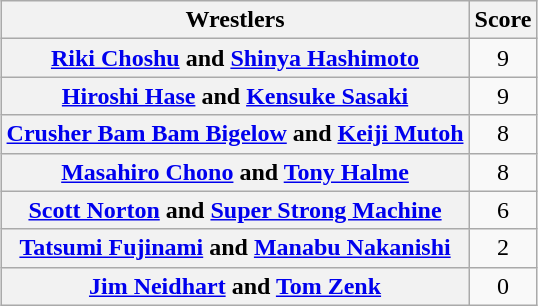<table class="wikitable" style="margin: 1em auto 1em auto;text-align:center">
<tr>
<th>Wrestlers</th>
<th>Score</th>
</tr>
<tr>
<th><a href='#'>Riki Choshu</a> and <a href='#'>Shinya Hashimoto</a></th>
<td>9</td>
</tr>
<tr>
<th><a href='#'>Hiroshi Hase</a> and <a href='#'>Kensuke Sasaki</a></th>
<td>9</td>
</tr>
<tr>
<th><a href='#'>Crusher Bam Bam Bigelow</a> and <a href='#'>Keiji Mutoh</a></th>
<td>8</td>
</tr>
<tr>
<th><a href='#'>Masahiro Chono</a> and <a href='#'>Tony Halme</a></th>
<td>8</td>
</tr>
<tr>
<th><a href='#'>Scott Norton</a> and <a href='#'>Super Strong Machine</a></th>
<td>6</td>
</tr>
<tr>
<th><a href='#'>Tatsumi Fujinami</a> and <a href='#'>Manabu Nakanishi</a></th>
<td>2</td>
</tr>
<tr>
<th><a href='#'>Jim Neidhart</a> and <a href='#'>Tom Zenk</a></th>
<td>0</td>
</tr>
</table>
